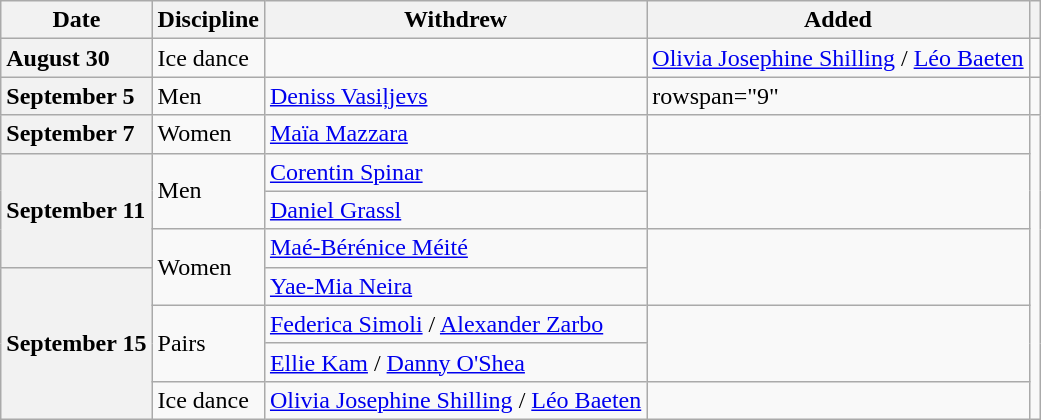<table class="wikitable unsortable">
<tr>
<th scope="col">Date</th>
<th scope="col">Discipline</th>
<th scope="col">Withdrew</th>
<th scope="col">Added</th>
<th scope="col"></th>
</tr>
<tr>
<th scope="row" style="text-align:left">August 30</th>
<td>Ice dance</td>
<td></td>
<td> <a href='#'>Olivia Josephine Shilling</a> / <a href='#'>Léo Baeten</a></td>
<td></td>
</tr>
<tr>
<th scope="row" style="text-align:left">September 5</th>
<td>Men</td>
<td> <a href='#'>Deniss Vasiļjevs</a></td>
<td>rowspan="9" </td>
<td></td>
</tr>
<tr>
<th scope="row" style="text-align:left">September 7</th>
<td>Women</td>
<td> <a href='#'>Maïa Mazzara</a></td>
<td></td>
</tr>
<tr>
<th scope="row" style="text-align:left" rowspan=3>September 11</th>
<td rowspan=2>Men</td>
<td> <a href='#'>Corentin Spinar</a></td>
<td rowspan=2></td>
</tr>
<tr>
<td> <a href='#'>Daniel Grassl</a></td>
</tr>
<tr>
<td rowspan=2>Women</td>
<td> <a href='#'>Maé-Bérénice Méité</a></td>
<td rowspan=2></td>
</tr>
<tr>
<th scope="row" style="text-align:left" rowspan=4>September 15</th>
<td> <a href='#'>Yae-Mia Neira</a></td>
</tr>
<tr>
<td rowspan=2>Pairs</td>
<td> <a href='#'>Federica Simoli</a> / <a href='#'>Alexander Zarbo</a></td>
<td rowspan=2></td>
</tr>
<tr>
<td> <a href='#'>Ellie Kam</a> / <a href='#'>Danny O'Shea</a></td>
</tr>
<tr>
<td>Ice dance</td>
<td> <a href='#'>Olivia Josephine Shilling</a> / <a href='#'>Léo Baeten</a></td>
<td></td>
</tr>
</table>
